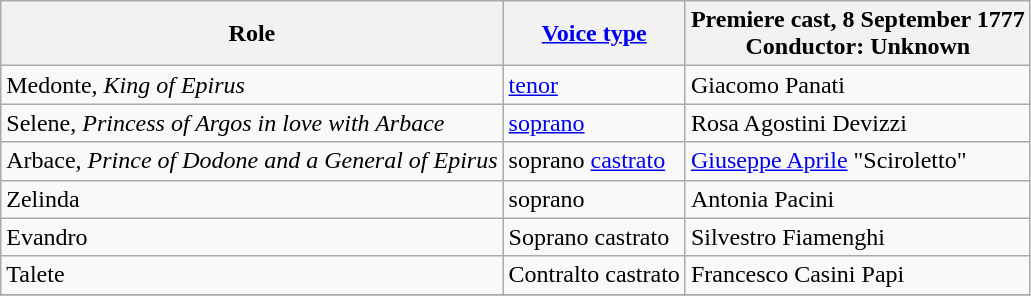<table class="wikitable">
<tr>
<th>Role</th>
<th><a href='#'>Voice type</a></th>
<th>Premiere cast, 8 September 1777<br>Conductor: Unknown</th>
</tr>
<tr>
<td>Medonte, <em>King of Epirus</em></td>
<td><a href='#'>tenor</a></td>
<td>Giacomo Panati</td>
</tr>
<tr>
<td>Selene, <em>Princess of Argos in love with Arbace</em></td>
<td><a href='#'>soprano</a></td>
<td>Rosa Agostini Devizzi</td>
</tr>
<tr>
<td>Arbace, <em>Prince of Dodone and a General of Epirus</em></td>
<td>soprano <a href='#'>castrato</a></td>
<td><a href='#'>Giuseppe Aprile</a> "Sciroletto"</td>
</tr>
<tr>
<td>Zelinda</td>
<td>soprano</td>
<td>Antonia Pacini</td>
</tr>
<tr>
<td>Evandro</td>
<td>Soprano castrato</td>
<td>Silvestro Fiamenghi</td>
</tr>
<tr>
<td>Talete</td>
<td>Contralto castrato</td>
<td>Francesco Casini Papi</td>
</tr>
<tr>
</tr>
</table>
